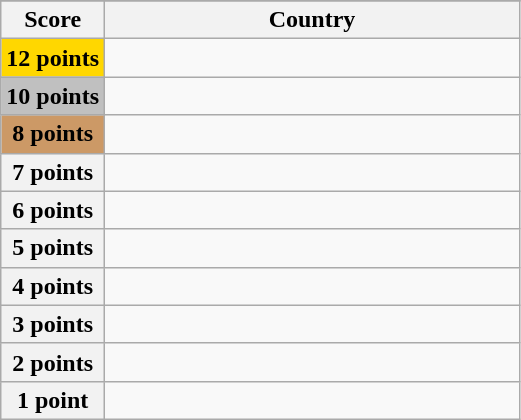<table class="wikitable">
<tr>
</tr>
<tr>
<th scope="col" width="20%">Score</th>
<th scope="col">Country</th>
</tr>
<tr>
<th scope="row" style="background:gold">12 points</th>
<td></td>
</tr>
<tr>
<th scope="row" style="background:silver">10 points</th>
<td></td>
</tr>
<tr>
<th scope="row" style="background:#CC9966">8 points</th>
<td></td>
</tr>
<tr>
<th scope="row">7 points</th>
<td></td>
</tr>
<tr>
<th scope="row">6 points</th>
<td></td>
</tr>
<tr>
<th scope="row">5 points</th>
<td></td>
</tr>
<tr>
<th scope="row">4 points</th>
<td></td>
</tr>
<tr>
<th scope="row">3 points</th>
<td></td>
</tr>
<tr>
<th scope="row">2 points</th>
<td></td>
</tr>
<tr>
<th scope="row">1 point</th>
<td></td>
</tr>
</table>
